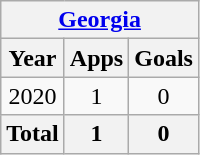<table class="wikitable" style="text-align:center">
<tr>
<th colspan=3><a href='#'>Georgia</a></th>
</tr>
<tr>
<th>Year</th>
<th>Apps</th>
<th>Goals</th>
</tr>
<tr>
<td>2020</td>
<td>1</td>
<td>0</td>
</tr>
<tr>
<th>Total</th>
<th>1</th>
<th>0</th>
</tr>
</table>
